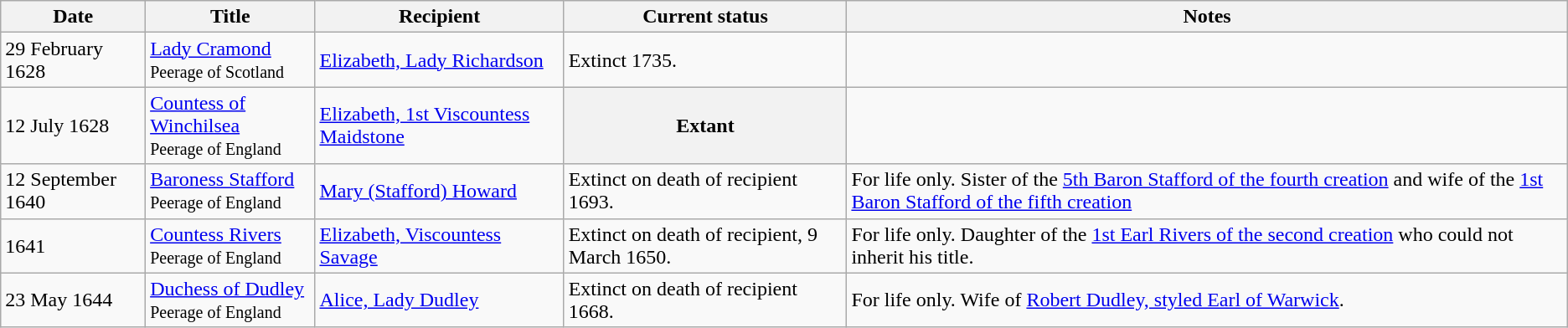<table class="wikitable">
<tr>
<th>Date</th>
<th>Title</th>
<th>Recipient</th>
<th>Current status</th>
<th>Notes</th>
</tr>
<tr>
<td>29 February 1628</td>
<td><a href='#'>Lady Cramond</a><br><small>Peerage of Scotland</small></td>
<td><a href='#'>Elizabeth, Lady Richardson</a></td>
<td>Extinct 1735.</td>
<td></td>
</tr>
<tr>
<td>12 July 1628</td>
<td><a href='#'>Countess of Winchilsea</a><br><small>Peerage of England</small></td>
<td><a href='#'>Elizabeth, 1st Viscountess Maidstone</a></td>
<th>Extant</th>
</tr>
<tr>
<td>12 September 1640</td>
<td><a href='#'>Baroness Stafford</a><br><small>Peerage of England</small></td>
<td><a href='#'>Mary (Stafford) Howard</a></td>
<td>Extinct on death of recipient 1693.</td>
<td>For life only. Sister of the <a href='#'>5th Baron Stafford of the fourth creation</a> and wife of the <a href='#'>1st Baron Stafford of the fifth creation</a></td>
</tr>
<tr>
<td>1641</td>
<td><a href='#'>Countess Rivers</a><br><small>Peerage of England</small></td>
<td><a href='#'>Elizabeth, Viscountess Savage</a></td>
<td>Extinct on death of recipient, 9 March 1650.</td>
<td>For life only. Daughter of the <a href='#'>1st Earl Rivers of the second creation</a> who could not inherit his title.</td>
</tr>
<tr>
<td>23 May 1644</td>
<td><a href='#'>Duchess of Dudley</a><br><small>Peerage of England</small></td>
<td><a href='#'>Alice, Lady Dudley</a></td>
<td>Extinct on death of recipient 1668.</td>
<td>For life only. Wife of <a href='#'>Robert Dudley, styled Earl of Warwick</a>.</td>
</tr>
</table>
